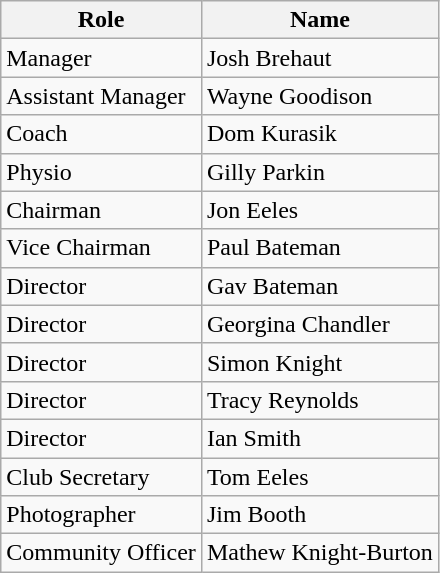<table class="wikitable">
<tr>
<th>Role</th>
<th>Name</th>
</tr>
<tr>
<td>Manager</td>
<td>Josh Brehaut</td>
</tr>
<tr>
<td>Assistant Manager</td>
<td>Wayne Goodison</td>
</tr>
<tr>
<td>Coach</td>
<td>Dom Kurasik</td>
</tr>
<tr>
<td>Physio</td>
<td>Gilly Parkin</td>
</tr>
<tr>
<td>Chairman</td>
<td>Jon Eeles</td>
</tr>
<tr>
<td>Vice Chairman</td>
<td>Paul Bateman</td>
</tr>
<tr>
<td>Director</td>
<td>Gav Bateman</td>
</tr>
<tr>
<td>Director</td>
<td>Georgina Chandler</td>
</tr>
<tr>
<td>Director</td>
<td>Simon Knight</td>
</tr>
<tr>
<td>Director</td>
<td>Tracy Reynolds</td>
</tr>
<tr>
<td>Director</td>
<td>Ian Smith</td>
</tr>
<tr>
<td>Club Secretary</td>
<td>Tom Eeles</td>
</tr>
<tr>
<td>Photographer</td>
<td>Jim Booth</td>
</tr>
<tr>
<td>Community Officer</td>
<td>Mathew Knight-Burton</td>
</tr>
</table>
